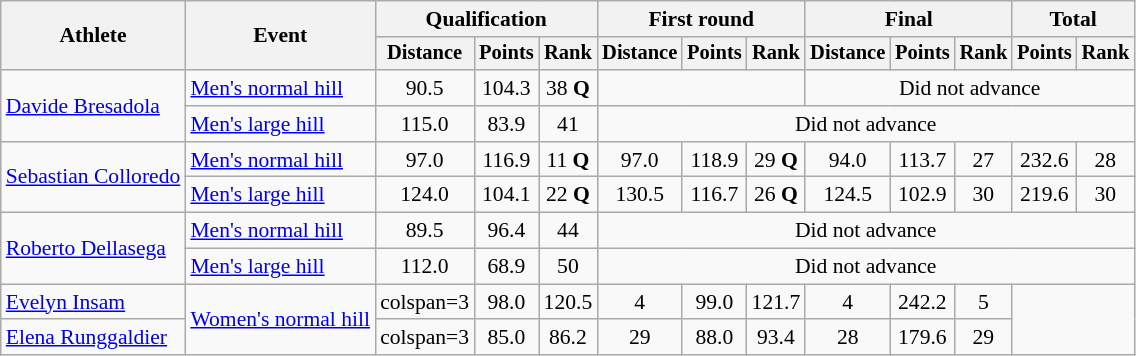<table class="wikitable" style="font-size:90%">
<tr>
<th rowspan=2>Athlete</th>
<th rowspan=2>Event</th>
<th colspan=3>Qualification</th>
<th colspan=3>First round</th>
<th colspan=3>Final</th>
<th colspan=2>Total</th>
</tr>
<tr style="font-size:95%">
<th>Distance</th>
<th>Points</th>
<th>Rank</th>
<th>Distance</th>
<th>Points</th>
<th>Rank</th>
<th>Distance</th>
<th>Points</th>
<th>Rank</th>
<th>Points</th>
<th>Rank</th>
</tr>
<tr align=center>
<td align=left rowspan=2><a href='#'>Davide Bresadola</a></td>
<td align=left><a href='#'>Men's normal hill</a></td>
<td>90.5</td>
<td>104.3</td>
<td>38 <strong>Q</strong></td>
<td colspan=3></td>
<td colspan=5>Did not advance</td>
</tr>
<tr align=center>
<td align=left><a href='#'>Men's large hill</a></td>
<td>115.0</td>
<td>83.9</td>
<td>41</td>
<td colspan=8>Did not advance</td>
</tr>
<tr align=center>
<td align=left rowspan=2><a href='#'>Sebastian Colloredo</a></td>
<td align=left><a href='#'>Men's normal hill</a></td>
<td>97.0</td>
<td>116.9</td>
<td>11 <strong>Q</strong></td>
<td>97.0</td>
<td>118.9</td>
<td>29 <strong>Q</strong></td>
<td>94.0</td>
<td>113.7</td>
<td>27</td>
<td>232.6</td>
<td>28</td>
</tr>
<tr align=center>
<td align=left><a href='#'>Men's large hill</a></td>
<td>124.0</td>
<td>104.1</td>
<td>22 <strong>Q</strong></td>
<td>130.5</td>
<td>116.7</td>
<td>26 <strong>Q</strong></td>
<td>124.5</td>
<td>102.9</td>
<td>30</td>
<td>219.6</td>
<td>30</td>
</tr>
<tr align=center>
<td align=left rowspan=2><a href='#'>Roberto Dellasega</a></td>
<td align=left><a href='#'>Men's normal hill</a></td>
<td>89.5</td>
<td>96.4</td>
<td>44</td>
<td colspan=8>Did not advance</td>
</tr>
<tr align=center>
<td align=left><a href='#'>Men's large hill</a></td>
<td>112.0</td>
<td>68.9</td>
<td>50</td>
<td colspan=8>Did not advance</td>
</tr>
<tr align=center>
<td align=left><a href='#'>Evelyn Insam</a></td>
<td align=left rowspan=2><a href='#'>Women's normal hill</a></td>
<td>colspan=3 </td>
<td>98.0</td>
<td>120.5</td>
<td>4</td>
<td>99.0</td>
<td>121.7</td>
<td>4</td>
<td>242.2</td>
<td>5</td>
</tr>
<tr align=center>
<td align=left><a href='#'>Elena Runggaldier</a></td>
<td>colspan=3 </td>
<td>85.0</td>
<td>86.2</td>
<td>29</td>
<td>88.0</td>
<td>93.4</td>
<td>28</td>
<td>179.6</td>
<td>29</td>
</tr>
</table>
